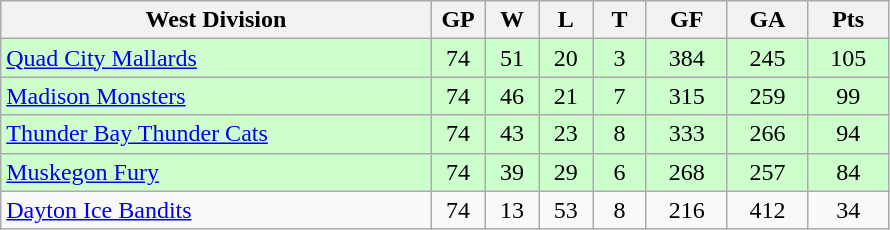<table class="wikitable">
<tr>
<th width="40%" bgcolor="#e0e0e0">West Division</th>
<th width="5%" bgcolor="#e0e0e0">GP</th>
<th width="5%" bgcolor="#e0e0e0">W</th>
<th width="5%" bgcolor="#e0e0e0">L</th>
<th width="5%" bgcolor="#e0e0e0">T</th>
<th width="7.5%" bgcolor="#e0e0e0">GF</th>
<th width="7.5%" bgcolor="#e0e0e0">GA</th>
<th width="7.5%" bgcolor="#e0e0e0">Pts</th>
</tr>
<tr align="center" bgcolor="#CCFFCC">
<td align="left"><a href='#'>Quad City Mallards</a></td>
<td>74</td>
<td>51</td>
<td>20</td>
<td>3</td>
<td>384</td>
<td>245</td>
<td>105</td>
</tr>
<tr align="center" bgcolor="#CCFFCC">
<td align="left"><a href='#'>Madison Monsters</a></td>
<td>74</td>
<td>46</td>
<td>21</td>
<td>7</td>
<td>315</td>
<td>259</td>
<td>99</td>
</tr>
<tr align="center" bgcolor="#CCFFCC">
<td align="left"><a href='#'>Thunder Bay Thunder Cats</a></td>
<td>74</td>
<td>43</td>
<td>23</td>
<td>8</td>
<td>333</td>
<td>266</td>
<td>94</td>
</tr>
<tr align="center" bgcolor="#CCFFCC">
<td align="left"><a href='#'>Muskegon Fury</a></td>
<td>74</td>
<td>39</td>
<td>29</td>
<td>6</td>
<td>268</td>
<td>257</td>
<td>84</td>
</tr>
<tr align="center">
<td align="left"><a href='#'>Dayton Ice Bandits</a></td>
<td>74</td>
<td>13</td>
<td>53</td>
<td>8</td>
<td>216</td>
<td>412</td>
<td>34</td>
</tr>
</table>
